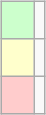<table class="wikitable" style="float:right; font-size:95%">
<tr>
<td style="background:#ccffcc;">    </td>
<td></td>
</tr>
<tr>
<td style="background:#ffffcc;">    </td>
<td></td>
</tr>
<tr>
<td style="background:#ffcccc;">    </td>
<td></td>
</tr>
</table>
